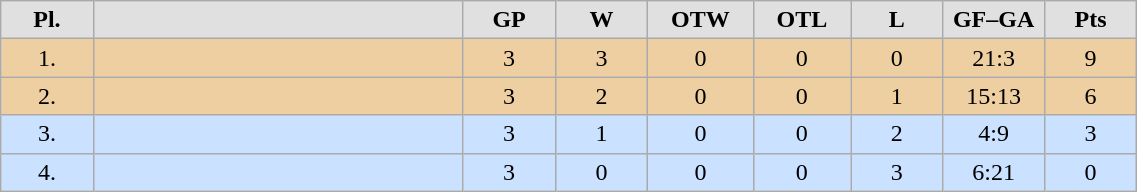<table class="wikitable" width="60%">
<tr style="font-weight:bold; background-color:#e0e0e0;" align="center" |>
<td width="5%">Pl.</td>
<td width="20%"></td>
<td width="5%">GP</td>
<td width="5%">W</td>
<td width="5%">OTW</td>
<td width="5%">OTL</td>
<td width="5%">L</td>
<td width="5%">GF–GA</td>
<td width="5%">Pts</td>
</tr>
<tr align="center" bgcolor="#EECFA1">
<td>1.</td>
<td align="left"></td>
<td>3</td>
<td>3</td>
<td>0</td>
<td>0</td>
<td>0</td>
<td>21:3</td>
<td>9</td>
</tr>
<tr align="center" bgcolor="#EECFA1">
<td>2.</td>
<td align="left"></td>
<td>3</td>
<td>2</td>
<td>0</td>
<td>0</td>
<td>1</td>
<td>15:13</td>
<td>6</td>
</tr>
<tr align="center" bgcolor=#CAE1FF>
<td>3.</td>
<td align="left"></td>
<td>3</td>
<td>1</td>
<td>0</td>
<td>0</td>
<td>2</td>
<td>4:9</td>
<td>3</td>
</tr>
<tr align="center" bgcolor=#CAE1FF>
<td>4.</td>
<td align="left"></td>
<td>3</td>
<td>0</td>
<td>0</td>
<td>0</td>
<td>3</td>
<td>6:21</td>
<td>0</td>
</tr>
</table>
